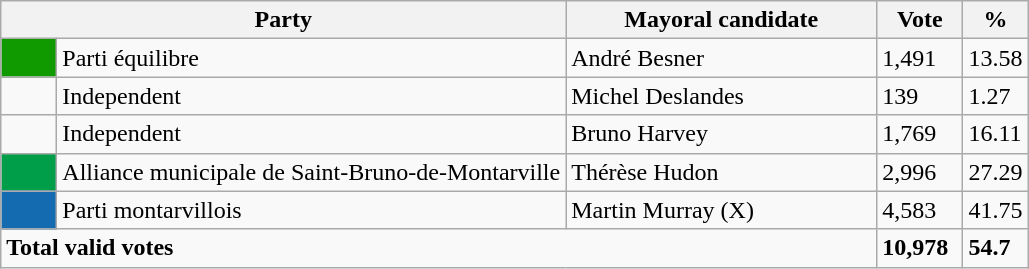<table class="wikitable">
<tr>
<th bgcolor="#DDDDFF" width="230px" colspan="2">Party</th>
<th bgcolor="#DDDDFF" width="200px">Mayoral candidate</th>
<th bgcolor="#DDDDFF" width="50px">Vote</th>
<th bgcolor="#DDDDFF" width="30px">%</th>
</tr>
<tr>
<td bgcolor=#119900  width="30px"> </td>
<td>Parti équilibre</td>
<td>André Besner</td>
<td>1,491</td>
<td>13.58</td>
</tr>
<tr>
<td> </td>
<td>Independent</td>
<td>Michel Deslandes</td>
<td>139</td>
<td>1.27</td>
</tr>
<tr>
<td> </td>
<td>Independent</td>
<td>Bruno Harvey</td>
<td>1,769</td>
<td>16.11</td>
</tr>
<tr>
<td bgcolor=#009E49  width="30px"> </td>
<td>Alliance municipale de Saint-Bruno-de-Montarville</td>
<td>Thérèse Hudon</td>
<td>2,996</td>
<td>27.29</td>
</tr>
<tr>
<td bgcolor=#146BB0> </td>
<td>Parti montarvillois</td>
<td>Martin Murray (X)</td>
<td>4,583</td>
<td>41.75</td>
</tr>
<tr>
<td colspan="3"><strong>Total valid votes</strong></td>
<td><strong>10,978</strong></td>
<td><strong>54.7</strong></td>
</tr>
</table>
